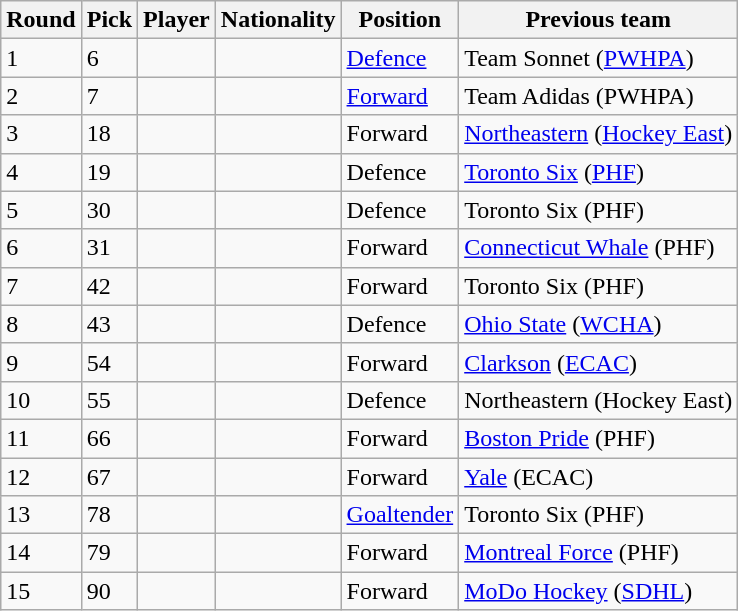<table class="wikitable sortable">
<tr>
<th>Round</th>
<th>Pick</th>
<th>Player</th>
<th>Nationality</th>
<th>Position</th>
<th>Previous team</th>
</tr>
<tr>
<td>1</td>
<td>6</td>
<td></td>
<td></td>
<td><a href='#'>Defence</a></td>
<td>Team Sonnet (<a href='#'>PWHPA</a>)</td>
</tr>
<tr>
<td>2</td>
<td>7</td>
<td></td>
<td></td>
<td><a href='#'>Forward</a></td>
<td>Team Adidas (PWHPA)</td>
</tr>
<tr>
<td>3</td>
<td>18</td>
<td></td>
<td></td>
<td>Forward</td>
<td><a href='#'>Northeastern</a> (<a href='#'>Hockey East</a>)</td>
</tr>
<tr>
<td>4</td>
<td>19</td>
<td></td>
<td></td>
<td>Defence</td>
<td><a href='#'>Toronto Six</a> (<a href='#'>PHF</a>)</td>
</tr>
<tr>
<td>5</td>
<td>30</td>
<td></td>
<td></td>
<td>Defence</td>
<td>Toronto Six (PHF)</td>
</tr>
<tr>
<td>6</td>
<td>31</td>
<td></td>
<td></td>
<td>Forward</td>
<td><a href='#'>Connecticut Whale</a> (PHF)</td>
</tr>
<tr>
<td>7</td>
<td>42</td>
<td></td>
<td></td>
<td>Forward</td>
<td>Toronto Six (PHF)</td>
</tr>
<tr>
<td>8</td>
<td>43</td>
<td></td>
<td></td>
<td>Defence</td>
<td><a href='#'>Ohio State</a> (<a href='#'>WCHA</a>)</td>
</tr>
<tr>
<td>9</td>
<td>54</td>
<td></td>
<td></td>
<td>Forward</td>
<td><a href='#'>Clarkson</a> (<a href='#'>ECAC</a>)</td>
</tr>
<tr>
<td>10</td>
<td>55</td>
<td></td>
<td></td>
<td>Defence</td>
<td>Northeastern (Hockey East)</td>
</tr>
<tr>
<td>11</td>
<td>66</td>
<td></td>
<td></td>
<td>Forward</td>
<td><a href='#'>Boston Pride</a> (PHF)</td>
</tr>
<tr>
<td>12</td>
<td>67</td>
<td></td>
<td></td>
<td>Forward</td>
<td><a href='#'>Yale</a> (ECAC)</td>
</tr>
<tr>
<td>13</td>
<td>78</td>
<td></td>
<td></td>
<td><a href='#'>Goaltender</a></td>
<td>Toronto Six (PHF)</td>
</tr>
<tr>
<td>14</td>
<td>79</td>
<td></td>
<td></td>
<td>Forward</td>
<td><a href='#'>Montreal Force</a> (PHF)</td>
</tr>
<tr>
<td>15</td>
<td>90</td>
<td></td>
<td></td>
<td>Forward</td>
<td><a href='#'>MoDo Hockey</a> (<a href='#'>SDHL</a>)</td>
</tr>
</table>
